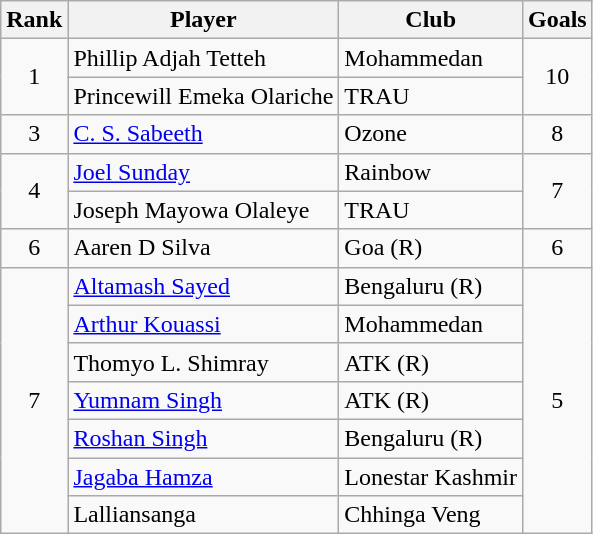<table class="wikitable" style="text-align:center">
<tr>
<th>Rank</th>
<th>Player</th>
<th>Club</th>
<th>Goals</th>
</tr>
<tr>
<td rowspan="2">1</td>
<td align="left"> Phillip Adjah Tetteh</td>
<td align="left">Mohammedan</td>
<td rowspan="2">10</td>
</tr>
<tr>
<td align="left"> Princewill Emeka Olariche</td>
<td align="left">TRAU</td>
</tr>
<tr>
<td rowspan="1">3</td>
<td align="left"> <a href='#'>C. S. Sabeeth</a></td>
<td align="left">Ozone</td>
<td rowspan="1">8</td>
</tr>
<tr>
<td rowspan="2">4</td>
<td align="left"> <a href='#'>Joel Sunday</a></td>
<td align="left">Rainbow</td>
<td rowspan="2">7</td>
</tr>
<tr>
<td align="left"> Joseph Mayowa Olaleye</td>
<td align="left">TRAU</td>
</tr>
<tr>
<td rowspan="1">6</td>
<td align="left"> Aaren D Silva</td>
<td align="left">Goa (R)</td>
<td rowspan="1">6</td>
</tr>
<tr>
<td rowspan="7">7</td>
<td align="left"> <a href='#'>Altamash Sayed</a></td>
<td align="left">Bengaluru (R)</td>
<td rowspan="7">5</td>
</tr>
<tr>
<td align="left"> <a href='#'>Arthur Kouassi</a></td>
<td align="left">Mohammedan</td>
</tr>
<tr>
<td align="left"> Thomyo L. Shimray</td>
<td align="left">ATK (R)</td>
</tr>
<tr>
<td align="left"> <a href='#'>Yumnam Singh</a></td>
<td align="left">ATK (R)</td>
</tr>
<tr>
<td align="left"> <a href='#'>Roshan Singh</a></td>
<td align="left">Bengaluru (R)</td>
</tr>
<tr>
<td align="left"> <a href='#'>Jagaba Hamza</a></td>
<td align="left">Lonestar Kashmir</td>
</tr>
<tr>
<td align="left"> Lalliansanga</td>
<td align="left">Chhinga Veng</td>
</tr>
</table>
